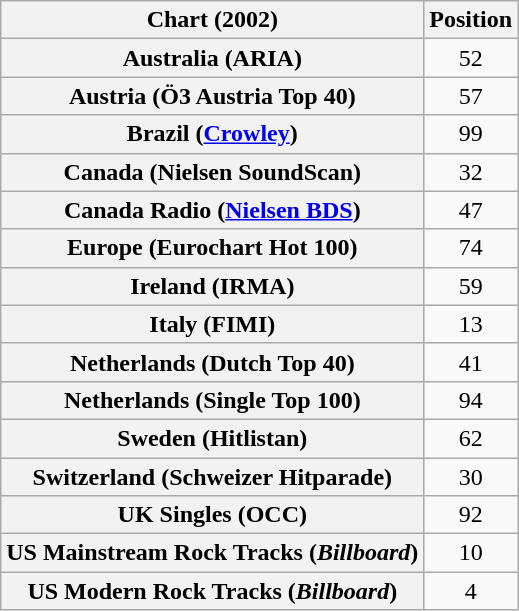<table class="wikitable sortable plainrowheaders" style="text-align:center">
<tr>
<th scope="col">Chart (2002)</th>
<th scope="col">Position</th>
</tr>
<tr>
<th scope="row">Australia (ARIA)</th>
<td>52</td>
</tr>
<tr>
<th scope="row">Austria (Ö3 Austria Top 40)</th>
<td>57</td>
</tr>
<tr>
<th scope="row">Brazil (<a href='#'>Crowley</a>)</th>
<td>99</td>
</tr>
<tr>
<th scope="row">Canada (Nielsen SoundScan)</th>
<td>32</td>
</tr>
<tr>
<th scope="row">Canada Radio (<a href='#'>Nielsen BDS</a>)</th>
<td>47</td>
</tr>
<tr>
<th scope="row">Europe (Eurochart Hot 100)</th>
<td>74</td>
</tr>
<tr>
<th scope="row">Ireland (IRMA)</th>
<td>59</td>
</tr>
<tr>
<th scope="row">Italy (FIMI)</th>
<td>13</td>
</tr>
<tr>
<th scope="row">Netherlands (Dutch Top 40)</th>
<td>41</td>
</tr>
<tr>
<th scope="row">Netherlands (Single Top 100)</th>
<td>94</td>
</tr>
<tr>
<th scope="row">Sweden (Hitlistan)</th>
<td>62</td>
</tr>
<tr>
<th scope="row">Switzerland (Schweizer Hitparade)</th>
<td>30</td>
</tr>
<tr>
<th scope="row">UK Singles (OCC)</th>
<td>92</td>
</tr>
<tr>
<th scope="row">US Mainstream Rock Tracks (<em>Billboard</em>)</th>
<td>10</td>
</tr>
<tr>
<th scope="row">US Modern Rock Tracks (<em>Billboard</em>)</th>
<td>4</td>
</tr>
</table>
